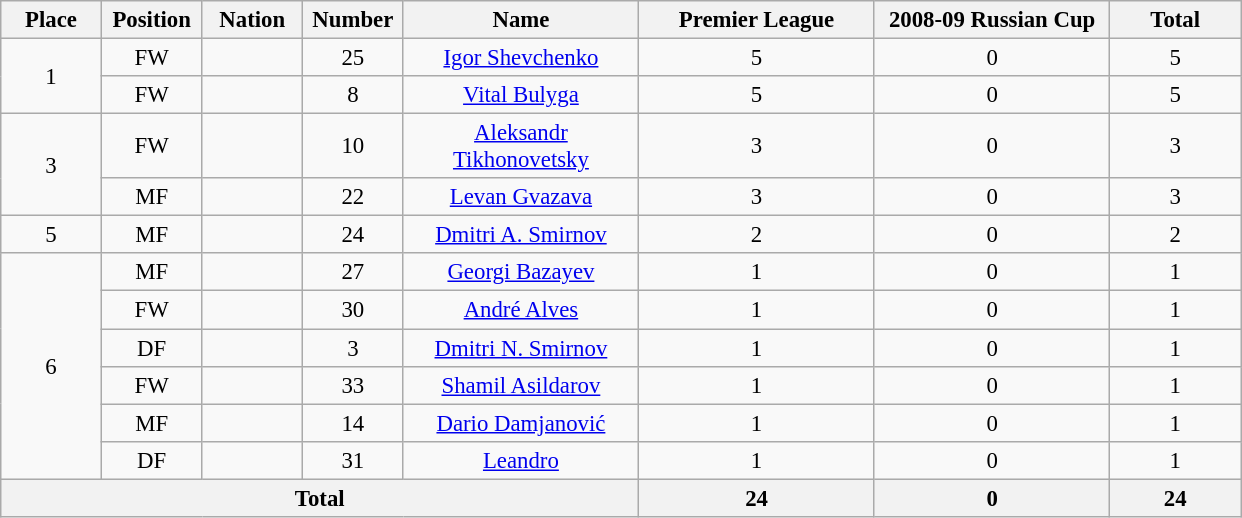<table class="wikitable" style="font-size: 95%; text-align: center;">
<tr>
<th width=60>Place</th>
<th width=60>Position</th>
<th width=60>Nation</th>
<th width=60>Number</th>
<th width=150>Name</th>
<th width=150>Premier League</th>
<th width=150>2008-09 Russian Cup</th>
<th width=80>Total</th>
</tr>
<tr>
<td rowspan="2">1</td>
<td>FW</td>
<td></td>
<td>25</td>
<td><a href='#'>Igor Shevchenko</a></td>
<td>5</td>
<td>0</td>
<td>5</td>
</tr>
<tr>
<td>FW</td>
<td></td>
<td>8</td>
<td><a href='#'>Vital Bulyga</a></td>
<td>5</td>
<td>0</td>
<td>5</td>
</tr>
<tr>
<td rowspan="2">3</td>
<td>FW</td>
<td></td>
<td>10</td>
<td><a href='#'>Aleksandr Tikhonovetsky</a></td>
<td>3</td>
<td>0</td>
<td>3</td>
</tr>
<tr>
<td>MF</td>
<td></td>
<td>22</td>
<td><a href='#'>Levan Gvazava</a></td>
<td>3</td>
<td>0</td>
<td>3</td>
</tr>
<tr>
<td>5</td>
<td>MF</td>
<td></td>
<td>24</td>
<td><a href='#'>Dmitri A. Smirnov</a></td>
<td>2</td>
<td>0</td>
<td>2</td>
</tr>
<tr>
<td rowspan="6">6</td>
<td>MF</td>
<td></td>
<td>27</td>
<td><a href='#'>Georgi Bazayev</a></td>
<td>1</td>
<td>0</td>
<td>1</td>
</tr>
<tr>
<td>FW</td>
<td></td>
<td>30</td>
<td><a href='#'>André Alves</a></td>
<td>1</td>
<td>0</td>
<td>1</td>
</tr>
<tr>
<td>DF</td>
<td></td>
<td>3</td>
<td><a href='#'>Dmitri N. Smirnov</a></td>
<td>1</td>
<td>0</td>
<td>1</td>
</tr>
<tr>
<td>FW</td>
<td></td>
<td>33</td>
<td><a href='#'>Shamil Asildarov</a></td>
<td>1</td>
<td>0</td>
<td>1</td>
</tr>
<tr>
<td>MF</td>
<td></td>
<td>14</td>
<td><a href='#'>Dario Damjanović</a></td>
<td>1</td>
<td>0</td>
<td>1</td>
</tr>
<tr>
<td>DF</td>
<td></td>
<td>31</td>
<td><a href='#'>Leandro</a></td>
<td>1</td>
<td>0</td>
<td>1</td>
</tr>
<tr>
<th colspan=5>Total</th>
<th>24</th>
<th>0</th>
<th>24</th>
</tr>
</table>
